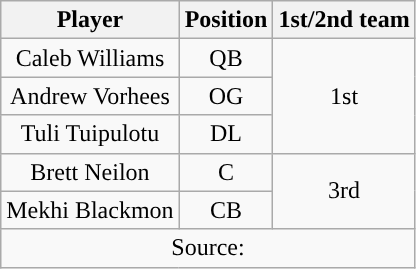<table class="wikitable" style="text-align: center">
<tr align=center>
<th>Player</th>
<th>Position</th>
<th>1st/2nd team</th>
</tr>
<tr>
<td>Caleb Williams</td>
<td>QB</td>
<td rowspan="3">1st</td>
</tr>
<tr>
<td>Andrew Vorhees</td>
<td>OG</td>
</tr>
<tr>
<td>Tuli Tuipulotu</td>
<td>DL</td>
</tr>
<tr>
<td>Brett Neilon</td>
<td>C</td>
<td rowspan="2">3rd</td>
</tr>
<tr>
<td>Mekhi Blackmon</td>
<td>CB</td>
</tr>
<tr>
<td colspan="3">Source:</td>
</tr>
</table>
